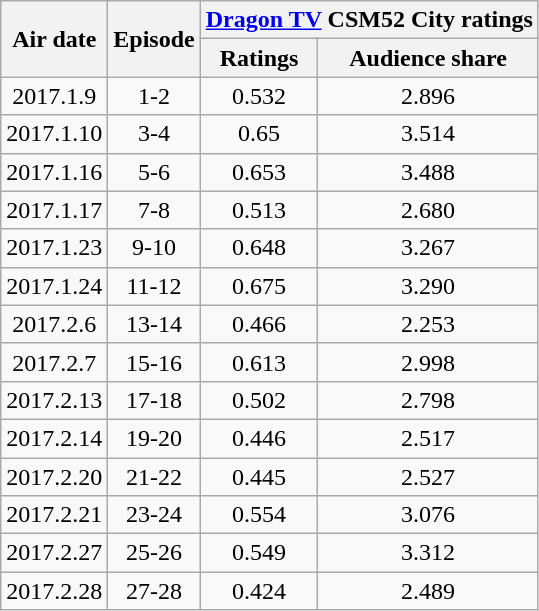<table class="wikitable sortable mw-collapsible jquery-tablesorter" style="text-align:center">
<tr>
<th rowspan="2">Air date</th>
<th rowspan="2">Episode</th>
<th colspan="2"><a href='#'>Dragon TV</a> CSM52 City ratings</th>
</tr>
<tr>
<th>Ratings</th>
<th>Audience share</th>
</tr>
<tr>
<td>2017.1.9</td>
<td>1-2</td>
<td>0.532</td>
<td>2.896</td>
</tr>
<tr>
<td>2017.1.10</td>
<td>3-4</td>
<td>0.65</td>
<td>3.514</td>
</tr>
<tr>
<td>2017.1.16</td>
<td>5-6</td>
<td>0.653</td>
<td>3.488</td>
</tr>
<tr>
<td>2017.1.17</td>
<td>7-8</td>
<td>0.513</td>
<td>2.680</td>
</tr>
<tr>
<td>2017.1.23</td>
<td>9-10</td>
<td>0.648</td>
<td>3.267</td>
</tr>
<tr>
<td>2017.1.24</td>
<td>11-12</td>
<td>0.675</td>
<td>3.290</td>
</tr>
<tr>
<td>2017.2.6</td>
<td>13-14</td>
<td>0.466</td>
<td>2.253</td>
</tr>
<tr>
<td>2017.2.7</td>
<td>15-16</td>
<td>0.613</td>
<td>2.998</td>
</tr>
<tr>
<td>2017.2.13</td>
<td>17-18</td>
<td>0.502</td>
<td>2.798</td>
</tr>
<tr>
<td>2017.2.14</td>
<td>19-20</td>
<td>0.446</td>
<td>2.517</td>
</tr>
<tr>
<td>2017.2.20</td>
<td>21-22</td>
<td>0.445</td>
<td>2.527</td>
</tr>
<tr>
<td>2017.2.21</td>
<td>23-24</td>
<td>0.554</td>
<td>3.076</td>
</tr>
<tr>
<td>2017.2.27</td>
<td>25-26</td>
<td>0.549</td>
<td>3.312</td>
</tr>
<tr>
<td>2017.2.28</td>
<td>27-28</td>
<td>0.424</td>
<td>2.489</td>
</tr>
</table>
